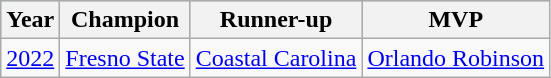<table class="wikitable sortable">
<tr style="background: lightblue;">
<th>Year</th>
<th>Champion</th>
<th>Runner-up</th>
<th>MVP</th>
</tr>
<tr>
<td><a href='#'>2022</a></td>
<td><a href='#'>Fresno State</a></td>
<td><a href='#'>Coastal Carolina</a></td>
<td><a href='#'>Orlando Robinson</a></td>
</tr>
</table>
